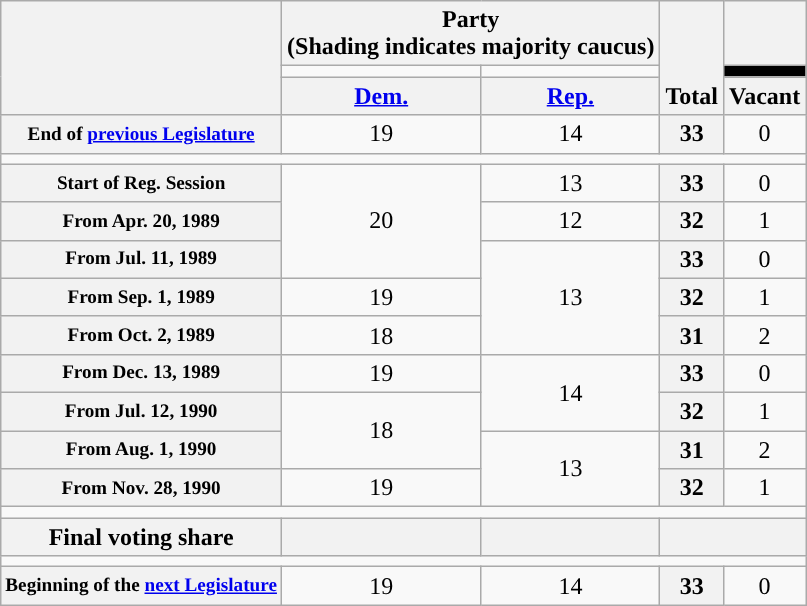<table class=wikitable style="text-align:center">
<tr style="vertical-align:bottom;">
<th rowspan=3></th>
<th colspan=2>Party <div>(Shading indicates majority caucus)</div></th>
<th rowspan=3>Total</th>
<th></th>
</tr>
<tr style="height:5px">
<td style="background-color:"></td>
<td style="background-color:"></td>
<td style="background:black;"></td>
</tr>
<tr>
<th><a href='#'>Dem.</a></th>
<th><a href='#'>Rep.</a></th>
<th>Vacant</th>
</tr>
<tr>
<th style="font-size:80%;">End of <a href='#'>previous Legislature</a></th>
<td>19</td>
<td>14</td>
<th>33</th>
<td>0</td>
</tr>
<tr>
<td colspan=5></td>
</tr>
<tr>
<th style="font-size:80%;">Start of Reg. Session</th>
<td rowspan="3" >20</td>
<td>13</td>
<th>33</th>
<td>0</td>
</tr>
<tr>
<th style="font-size:80%;">From Apr. 20, 1989</th>
<td>12</td>
<th>32</th>
<td>1</td>
</tr>
<tr>
<th style="font-size:80%;">From Jul. 11, 1989</th>
<td rowspan="3">13</td>
<th>33</th>
<td>0</td>
</tr>
<tr>
<th style="font-size:80%;">From Sep. 1, 1989</th>
<td>19</td>
<th>32</th>
<td>1</td>
</tr>
<tr>
<th style="font-size:80%;">From Oct. 2, 1989</th>
<td>18</td>
<th>31</th>
<td>2</td>
</tr>
<tr>
<th style="font-size:80%;">From Dec. 13, 1989</th>
<td>19</td>
<td rowspan="2">14</td>
<th>33</th>
<td>0</td>
</tr>
<tr>
<th style="font-size:80%;">From Jul. 12, 1990</th>
<td rowspan="2" >18</td>
<th>32</th>
<td>1</td>
</tr>
<tr>
<th style="font-size:80%;">From Aug. 1, 1990</th>
<td rowspan="2">13</td>
<th>31</th>
<td>2</td>
</tr>
<tr>
<th style="font-size:80%;">From Nov. 28, 1990</th>
<td>19</td>
<th>32</th>
<td>1</td>
</tr>
<tr>
<td colspan=5></td>
</tr>
<tr>
<th>Final voting share</th>
<th></th>
<th></th>
<th colspan=2></th>
</tr>
<tr>
<td colspan=5></td>
</tr>
<tr>
<th style="font-size:80%;">Beginning of the <a href='#'>next Legislature</a></th>
<td>19</td>
<td>14</td>
<th>33</th>
<td>0</td>
</tr>
</table>
